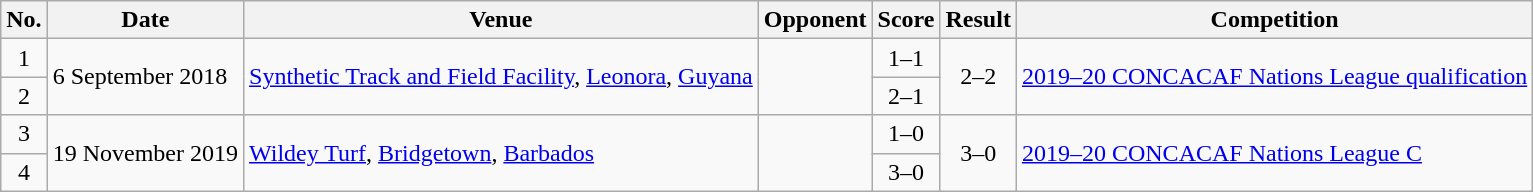<table class="wikitable sortable">
<tr>
<th scope="col">No.</th>
<th scope="col">Date</th>
<th scope="col">Venue</th>
<th scope="col">Opponent</th>
<th scope="col">Score</th>
<th scope="col">Result</th>
<th scope="col">Competition</th>
</tr>
<tr>
<td align="center">1</td>
<td rowspan="2">6 September 2018</td>
<td rowspan="2"><a href='#'>Synthetic Track and Field Facility</a>, <a href='#'>Leonora</a>, <a href='#'>Guyana</a></td>
<td rowspan="2"></td>
<td align="center">1–1</td>
<td rowspan="2" style="text-align:center;">2–2</td>
<td rowspan=2><a href='#'>2019–20 CONCACAF Nations League qualification</a></td>
</tr>
<tr>
<td align="center">2</td>
<td align="center">2–1</td>
</tr>
<tr>
<td align="center">3</td>
<td rowspan="2">19 November 2019</td>
<td rowspan="2"><a href='#'>Wildey Turf</a>, <a href='#'>Bridgetown</a>, <a href='#'>Barbados</a></td>
<td rowspan="2"></td>
<td align="center">1–0</td>
<td rowspan="2" style="text-align:center;">3–0</td>
<td rowspan="2"><a href='#'>2019–20 CONCACAF Nations League C</a></td>
</tr>
<tr>
<td align="center">4</td>
<td align="center">3–0</td>
</tr>
</table>
